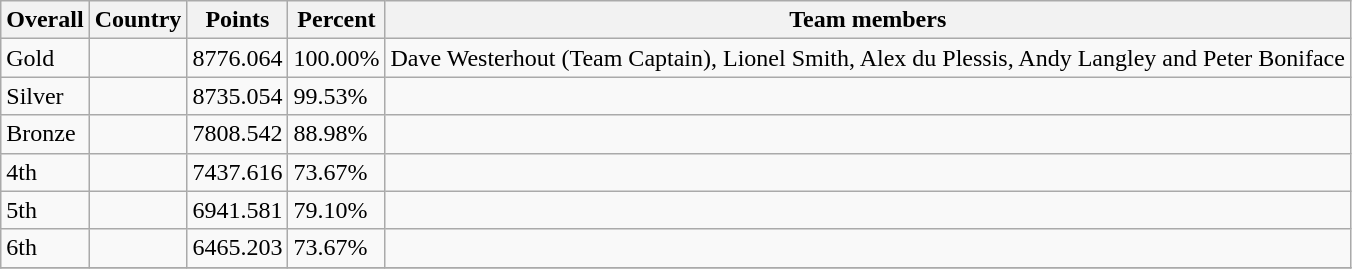<table class="wikitable sortable" style="text-align: left;">
<tr>
<th>Overall</th>
<th>Country</th>
<th>Points</th>
<th>Percent</th>
<th>Team members</th>
</tr>
<tr>
<td> Gold</td>
<td></td>
<td>8776.064</td>
<td>100.00%</td>
<td>Dave Westerhout (Team Captain), Lionel Smith, Alex du Plessis, Andy Langley and Peter Boniface</td>
</tr>
<tr>
<td> Silver</td>
<td></td>
<td>8735.054</td>
<td>99.53%</td>
<td></td>
</tr>
<tr>
<td> Bronze</td>
<td></td>
<td>7808.542</td>
<td>88.98%</td>
<td></td>
</tr>
<tr>
<td>4th</td>
<td></td>
<td>7437.616</td>
<td>73.67%</td>
<td></td>
</tr>
<tr>
<td>5th</td>
<td></td>
<td>6941.581</td>
<td>79.10%</td>
<td></td>
</tr>
<tr>
<td>6th</td>
<td></td>
<td>6465.203</td>
<td>73.67%</td>
<td></td>
</tr>
<tr>
</tr>
</table>
